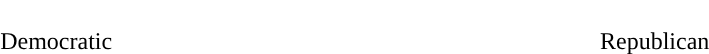<table style="width:50em; text-align:center">
<tr style="color:white">
<td style="background:"><strong>57</strong></td>
<td style="background:"><strong>43</strong></td>
</tr>
<tr>
<td>Democratic</td>
<td>Republican</td>
</tr>
</table>
